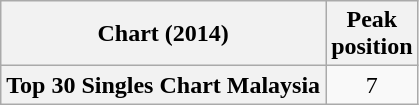<table class="wikitable sortable plainrowheaders">
<tr>
<th scope="col">Chart (2014)</th>
<th scope="col">Peak<br>position</th>
</tr>
<tr>
<th scope="row">Top 30 Singles Chart Malaysia</th>
<td style="text-align:center;">7</td>
</tr>
</table>
